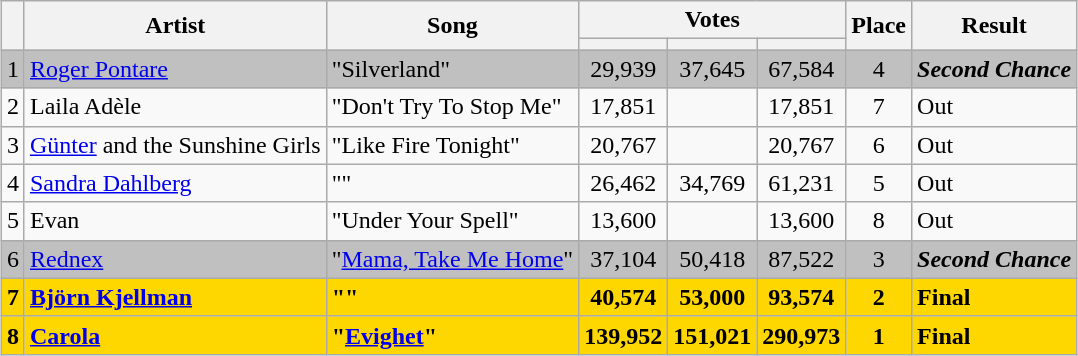<table class="sortable wikitable" style="margin: 1em auto 1em auto; text-align:center;">
<tr>
<th rowspan="2"></th>
<th rowspan="2">Artist</th>
<th rowspan="2">Song</th>
<th colspan="3">Votes</th>
<th rowspan="2">Place</th>
<th rowspan="2" class="unsortable">Result</th>
</tr>
<tr>
<th></th>
<th></th>
<th></th>
</tr>
<tr style="background:silver;">
<td>1</td>
<td align="left"><a href='#'>Roger Pontare</a></td>
<td align="left">"Silverland"</td>
<td>29,939</td>
<td>37,645</td>
<td>67,584</td>
<td>4</td>
<td align="left"><strong><em>Second Chance</em></strong></td>
</tr>
<tr>
<td>2</td>
<td align="left">Laila Adèle</td>
<td align="left">"Don't Try To Stop Me"</td>
<td>17,851</td>
<td></td>
<td>17,851</td>
<td>7</td>
<td align="left">Out</td>
</tr>
<tr>
<td>3</td>
<td align="left"><a href='#'>Günter</a> and the Sunshine Girls</td>
<td align="left">"Like Fire Tonight"</td>
<td>20,767</td>
<td></td>
<td>20,767</td>
<td>6</td>
<td align="left">Out</td>
</tr>
<tr>
<td>4</td>
<td align="left"><a href='#'>Sandra Dahlberg</a></td>
<td align="left">""</td>
<td>26,462</td>
<td>34,769</td>
<td>61,231</td>
<td>5</td>
<td align="left">Out</td>
</tr>
<tr>
<td>5</td>
<td align="left">Evan</td>
<td align="left">"Under Your Spell"</td>
<td>13,600</td>
<td></td>
<td>13,600</td>
<td>8</td>
<td align="left">Out</td>
</tr>
<tr style="background:silver;">
<td>6</td>
<td align="left"><a href='#'>Rednex</a></td>
<td align="left">"<a href='#'>Mama, Take Me Home</a>"</td>
<td>37,104</td>
<td>50,418</td>
<td>87,522</td>
<td>3</td>
<td align="left"><strong><em>Second Chance</em></strong></td>
</tr>
<tr style="background:gold;">
<td><strong>7</strong></td>
<td align="left"><strong><a href='#'>Björn Kjellman</a></strong></td>
<td align="left"><strong>""</strong></td>
<td><strong>40,574</strong></td>
<td><strong>53,000</strong></td>
<td><strong>93,574</strong></td>
<td><strong>2</strong></td>
<td align="left"><strong>Final</strong></td>
</tr>
<tr style="background:gold;">
<td><strong>8</strong></td>
<td align="left"><strong><a href='#'>Carola</a></strong></td>
<td align="left"><strong>"<a href='#'><span>Evighet</span></a>"</strong></td>
<td><strong>139,952</strong></td>
<td><strong>151,021</strong></td>
<td><strong>290,973</strong></td>
<td><strong>1</strong></td>
<td align="left"><strong>Final</strong></td>
</tr>
</table>
